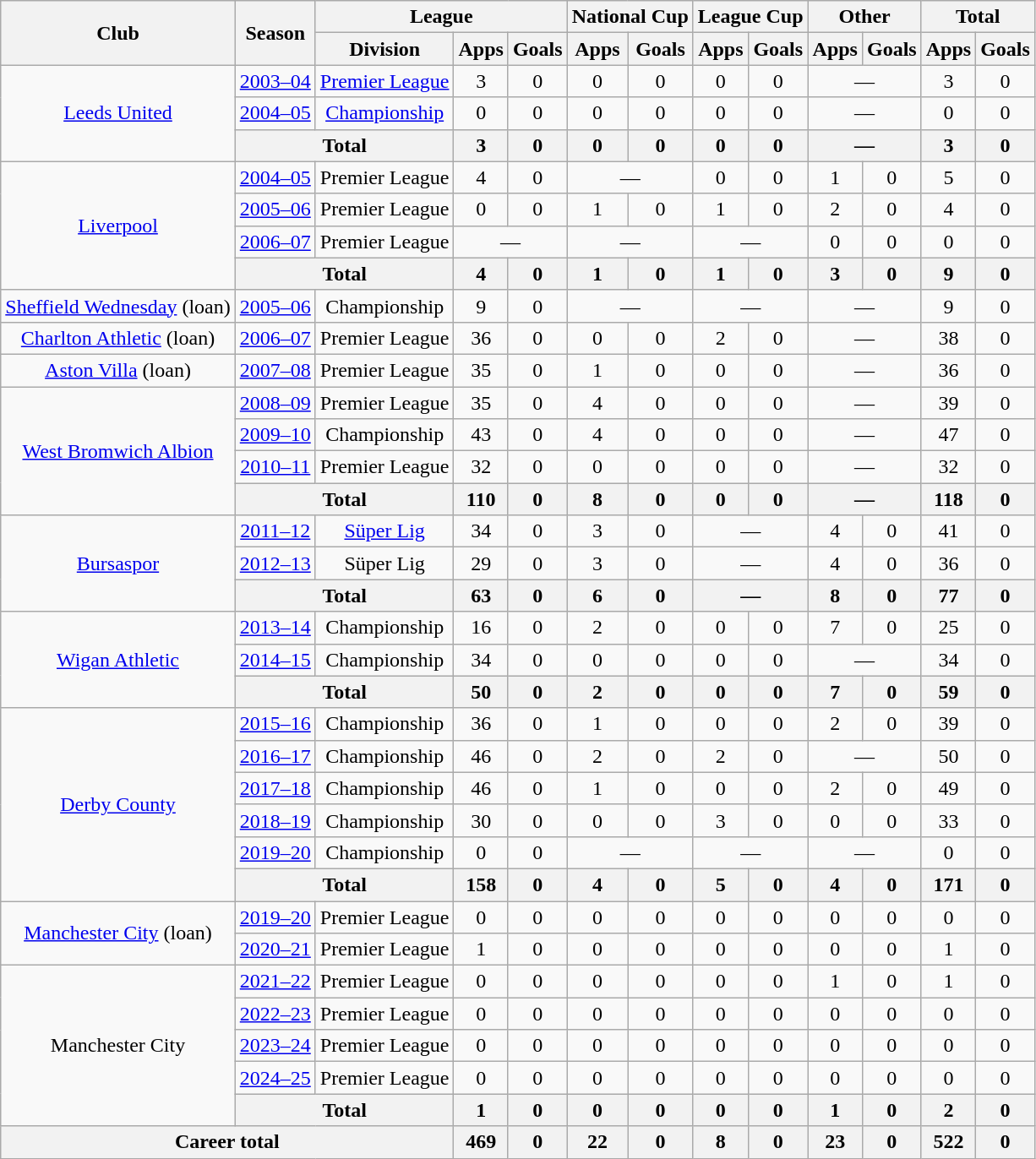<table class="wikitable" style="text-align: center;">
<tr>
<th rowspan="2">Club</th>
<th rowspan="2">Season</th>
<th colspan="3">League</th>
<th colspan="2">National Cup</th>
<th colspan="2">League Cup</th>
<th colspan="2">Other</th>
<th colspan="2">Total</th>
</tr>
<tr>
<th>Division</th>
<th>Apps</th>
<th>Goals</th>
<th>Apps</th>
<th>Goals</th>
<th>Apps</th>
<th>Goals</th>
<th>Apps</th>
<th>Goals</th>
<th>Apps</th>
<th>Goals</th>
</tr>
<tr>
<td rowspan="3"><a href='#'>Leeds United</a></td>
<td><a href='#'>2003–04</a></td>
<td><a href='#'>Premier League</a></td>
<td>3</td>
<td>0</td>
<td>0</td>
<td>0</td>
<td>0</td>
<td>0</td>
<td colspan="2">—</td>
<td>3</td>
<td>0</td>
</tr>
<tr>
<td><a href='#'>2004–05</a></td>
<td><a href='#'>Championship</a></td>
<td>0</td>
<td>0</td>
<td>0</td>
<td>0</td>
<td>0</td>
<td>0</td>
<td colspan="2">—</td>
<td>0</td>
<td>0</td>
</tr>
<tr>
<th colspan="2">Total</th>
<th>3</th>
<th>0</th>
<th>0</th>
<th>0</th>
<th>0</th>
<th>0</th>
<th colspan="2">—</th>
<th>3</th>
<th>0</th>
</tr>
<tr>
<td rowspan="4"><a href='#'>Liverpool</a></td>
<td><a href='#'>2004–05</a></td>
<td>Premier League</td>
<td>4</td>
<td>0</td>
<td colspan="2">—</td>
<td>0</td>
<td>0</td>
<td>1</td>
<td>0</td>
<td>5</td>
<td>0</td>
</tr>
<tr>
<td><a href='#'>2005–06</a></td>
<td>Premier League</td>
<td>0</td>
<td>0</td>
<td>1</td>
<td>0</td>
<td>1</td>
<td>0</td>
<td>2</td>
<td>0</td>
<td>4</td>
<td>0</td>
</tr>
<tr>
<td><a href='#'>2006–07</a></td>
<td>Premier League</td>
<td colspan="2">—</td>
<td colspan="2">—</td>
<td colspan="2">—</td>
<td>0</td>
<td>0</td>
<td>0</td>
<td>0</td>
</tr>
<tr>
<th colspan="2">Total</th>
<th>4</th>
<th>0</th>
<th>1</th>
<th>0</th>
<th>1</th>
<th>0</th>
<th>3</th>
<th>0</th>
<th>9</th>
<th>0</th>
</tr>
<tr>
<td><a href='#'>Sheffield Wednesday</a> (loan)</td>
<td><a href='#'>2005–06</a></td>
<td>Championship</td>
<td>9</td>
<td>0</td>
<td colspan="2">—</td>
<td colspan="2">—</td>
<td colspan="2">—</td>
<td>9</td>
<td>0</td>
</tr>
<tr>
<td><a href='#'>Charlton Athletic</a> (loan)</td>
<td><a href='#'>2006–07</a></td>
<td>Premier League</td>
<td>36</td>
<td>0</td>
<td>0</td>
<td>0</td>
<td>2</td>
<td>0</td>
<td colspan="2">—</td>
<td>38</td>
<td>0</td>
</tr>
<tr>
<td><a href='#'>Aston Villa</a> (loan)</td>
<td><a href='#'>2007–08</a></td>
<td>Premier League</td>
<td>35</td>
<td>0</td>
<td>1</td>
<td>0</td>
<td>0</td>
<td>0</td>
<td colspan="2">—</td>
<td>36</td>
<td>0</td>
</tr>
<tr>
<td rowspan="4"><a href='#'>West Bromwich Albion</a></td>
<td><a href='#'>2008–09</a></td>
<td>Premier League</td>
<td>35</td>
<td>0</td>
<td>4</td>
<td>0</td>
<td>0</td>
<td>0</td>
<td colspan="2">—</td>
<td>39</td>
<td>0</td>
</tr>
<tr>
<td><a href='#'>2009–10</a></td>
<td>Championship</td>
<td>43</td>
<td>0</td>
<td>4</td>
<td>0</td>
<td>0</td>
<td>0</td>
<td colspan="2">—</td>
<td>47</td>
<td>0</td>
</tr>
<tr>
<td><a href='#'>2010–11</a></td>
<td>Premier League</td>
<td>32</td>
<td>0</td>
<td>0</td>
<td>0</td>
<td>0</td>
<td>0</td>
<td colspan="2">—</td>
<td>32</td>
<td>0</td>
</tr>
<tr>
<th colspan="2">Total</th>
<th>110</th>
<th>0</th>
<th>8</th>
<th>0</th>
<th>0</th>
<th>0</th>
<th colspan="2">—</th>
<th>118</th>
<th>0</th>
</tr>
<tr>
<td rowspan="3"><a href='#'>Bursaspor</a></td>
<td><a href='#'>2011–12</a></td>
<td><a href='#'>Süper Lig</a></td>
<td>34</td>
<td>0</td>
<td>3</td>
<td>0</td>
<td colspan="2">—</td>
<td>4</td>
<td>0</td>
<td>41</td>
<td>0</td>
</tr>
<tr>
<td><a href='#'>2012–13</a></td>
<td>Süper Lig</td>
<td>29</td>
<td>0</td>
<td>3</td>
<td>0</td>
<td colspan="2">—</td>
<td>4</td>
<td>0</td>
<td>36</td>
<td>0</td>
</tr>
<tr>
<th colspan="2">Total</th>
<th>63</th>
<th>0</th>
<th>6</th>
<th>0</th>
<th colspan="2">—</th>
<th>8</th>
<th>0</th>
<th>77</th>
<th>0</th>
</tr>
<tr>
<td rowspan="3"><a href='#'>Wigan Athletic</a></td>
<td><a href='#'>2013–14</a></td>
<td>Championship</td>
<td>16</td>
<td>0</td>
<td>2</td>
<td>0</td>
<td>0</td>
<td>0</td>
<td>7</td>
<td>0</td>
<td>25</td>
<td>0</td>
</tr>
<tr>
<td><a href='#'>2014–15</a></td>
<td>Championship</td>
<td>34</td>
<td>0</td>
<td>0</td>
<td>0</td>
<td>0</td>
<td>0</td>
<td colspan="2">—</td>
<td>34</td>
<td>0</td>
</tr>
<tr>
<th colspan="2">Total</th>
<th>50</th>
<th>0</th>
<th>2</th>
<th>0</th>
<th>0</th>
<th>0</th>
<th>7</th>
<th>0</th>
<th>59</th>
<th>0</th>
</tr>
<tr>
<td rowspan="6"><a href='#'>Derby County</a></td>
<td><a href='#'>2015–16</a></td>
<td>Championship</td>
<td>36</td>
<td>0</td>
<td>1</td>
<td>0</td>
<td>0</td>
<td>0</td>
<td>2</td>
<td>0</td>
<td>39</td>
<td>0</td>
</tr>
<tr>
<td><a href='#'>2016–17</a></td>
<td>Championship</td>
<td>46</td>
<td>0</td>
<td>2</td>
<td>0</td>
<td>2</td>
<td>0</td>
<td colspan="2">—</td>
<td>50</td>
<td>0</td>
</tr>
<tr>
<td><a href='#'>2017–18</a></td>
<td>Championship</td>
<td>46</td>
<td>0</td>
<td>1</td>
<td>0</td>
<td>0</td>
<td>0</td>
<td>2</td>
<td>0</td>
<td>49</td>
<td>0</td>
</tr>
<tr>
<td><a href='#'>2018–19</a></td>
<td>Championship</td>
<td>30</td>
<td>0</td>
<td>0</td>
<td>0</td>
<td>3</td>
<td>0</td>
<td>0</td>
<td>0</td>
<td>33</td>
<td>0</td>
</tr>
<tr>
<td><a href='#'>2019–20</a></td>
<td>Championship</td>
<td>0</td>
<td>0</td>
<td colspan="2">—</td>
<td colspan="2">—</td>
<td colspan="2">—</td>
<td>0</td>
<td>0</td>
</tr>
<tr>
<th colspan="2">Total</th>
<th>158</th>
<th>0</th>
<th>4</th>
<th>0</th>
<th>5</th>
<th>0</th>
<th>4</th>
<th>0</th>
<th>171</th>
<th>0</th>
</tr>
<tr>
<td rowspan="2"><a href='#'>Manchester City</a> (loan)</td>
<td><a href='#'>2019–20</a></td>
<td>Premier League</td>
<td>0</td>
<td>0</td>
<td>0</td>
<td>0</td>
<td>0</td>
<td>0</td>
<td>0</td>
<td>0</td>
<td>0</td>
<td>0</td>
</tr>
<tr>
<td><a href='#'>2020–21</a></td>
<td>Premier League</td>
<td>1</td>
<td>0</td>
<td>0</td>
<td>0</td>
<td>0</td>
<td>0</td>
<td>0</td>
<td>0</td>
<td>1</td>
<td>0</td>
</tr>
<tr>
<td rowspan="5">Manchester City</td>
<td><a href='#'>2021–22</a></td>
<td>Premier League</td>
<td>0</td>
<td>0</td>
<td>0</td>
<td>0</td>
<td>0</td>
<td>0</td>
<td>1</td>
<td>0</td>
<td>1</td>
<td>0</td>
</tr>
<tr>
<td><a href='#'>2022–23</a></td>
<td>Premier League</td>
<td>0</td>
<td>0</td>
<td>0</td>
<td>0</td>
<td>0</td>
<td>0</td>
<td>0</td>
<td>0</td>
<td>0</td>
<td>0</td>
</tr>
<tr>
<td><a href='#'>2023–24</a></td>
<td>Premier League</td>
<td>0</td>
<td>0</td>
<td>0</td>
<td>0</td>
<td>0</td>
<td>0</td>
<td>0</td>
<td>0</td>
<td>0</td>
<td>0</td>
</tr>
<tr>
<td><a href='#'>2024–25</a></td>
<td>Premier League</td>
<td>0</td>
<td>0</td>
<td>0</td>
<td>0</td>
<td>0</td>
<td>0</td>
<td>0</td>
<td>0</td>
<td>0</td>
<td>0</td>
</tr>
<tr>
<th colspan="2">Total</th>
<th>1</th>
<th>0</th>
<th>0</th>
<th>0</th>
<th>0</th>
<th>0</th>
<th>1</th>
<th>0</th>
<th>2</th>
<th>0</th>
</tr>
<tr>
<th colspan="3">Career total</th>
<th>469</th>
<th>0</th>
<th>22</th>
<th>0</th>
<th>8</th>
<th>0</th>
<th>23</th>
<th>0</th>
<th>522</th>
<th>0</th>
</tr>
</table>
